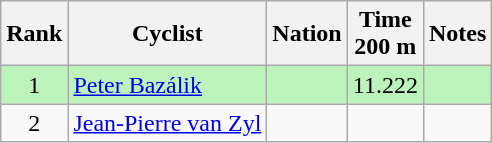<table class="wikitable sortable" style="text-align:center">
<tr>
<th>Rank</th>
<th>Cyclist</th>
<th>Nation</th>
<th>Time<br>200 m</th>
<th>Notes</th>
</tr>
<tr bgcolor=bbf3bb>
<td>1</td>
<td align=left><a href='#'>Peter Bazálik</a></td>
<td align=left></td>
<td>11.222</td>
<td></td>
</tr>
<tr>
<td>2</td>
<td align=left><a href='#'>Jean-Pierre van Zyl</a></td>
<td align=left></td>
<td></td>
<td></td>
</tr>
</table>
